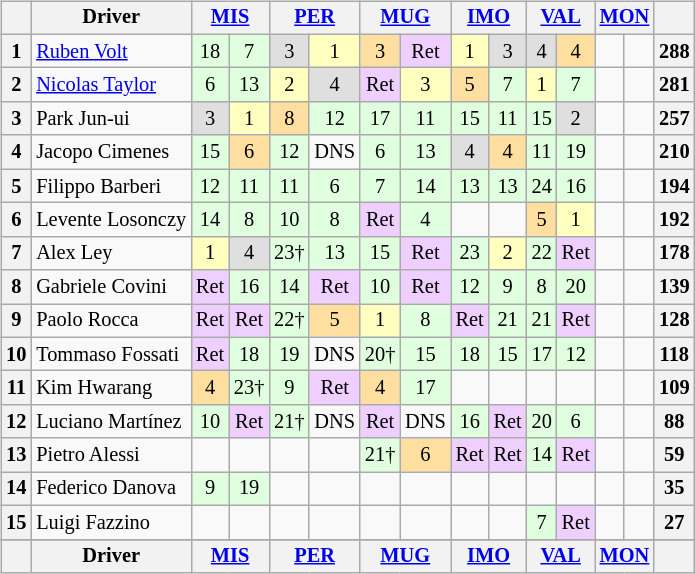<table>
<tr>
<td valign=top><br><table class="wikitable" align="left" style="font-size: 85%; text-align: center;" |>
<tr valign="top">
<th valign=middle></th>
<th valign=middle>Driver</th>
<th colspan="2"><a href='#'>MIS</a></th>
<th colspan="2"><a href='#'>PER</a></th>
<th colspan="2"><a href='#'>MUG</a></th>
<th colspan="2"><a href='#'>IMO</a></th>
<th colspan="2"><a href='#'>VAL</a></th>
<th colspan="2"><a href='#'>MON</a></th>
<th valign="middle">  </th>
</tr>
<tr>
<th>1</th>
<td align="left"> <a href='#'>Ruben Volt</a></td>
<td style="background:#dfffdf;">18</td>
<td style="background:#dfffdf;">7</td>
<td style="background:#dfdfdf;">3</td>
<td style="background:#ffffbf;">1</td>
<td style="background:#ffdf9f;">3</td>
<td style="background:#efcfff;">Ret</td>
<td style="background:#ffffbf;">1</td>
<td style="background:#dfdfdf;">3</td>
<td style="background:#dfdfdf;">4</td>
<td style="background:#ffdf9f;">4</td>
<td></td>
<td></td>
<th>288</th>
</tr>
<tr>
<th>2</th>
<td align="left"> <a href='#'>Nicolas Taylor</a></td>
<td style="background:#dfffdf;">6</td>
<td style="background:#dfffdf;">13</td>
<td style="background:#ffffbf;">2</td>
<td style="background:#dfdfdf;">4</td>
<td style="background:#efcfff;">Ret</td>
<td style="background:#ffffbf;">3</td>
<td style="background:#ffdf9f;">5</td>
<td style="background:#dfffdf;">7</td>
<td style="background:#ffffbf;">1</td>
<td style="background:#dfffdf;">7</td>
<td></td>
<td></td>
<th>281</th>
</tr>
<tr>
<th>3</th>
<td align="left"> Park Jun-ui</td>
<td style="background:#dfdfdf;">3</td>
<td style="background:#ffffbf;">1</td>
<td style="background:#ffdf9f;">8</td>
<td style="background:#dfffdf;">12</td>
<td style="background:#dfffdf;">17</td>
<td style="background:#dfffdf;">11</td>
<td style="background:#dfffdf;">15</td>
<td style="background:#dfffdf;">11</td>
<td style="background:#dfffdf;">15</td>
<td style="background:#dfdfdf;">2</td>
<td></td>
<td></td>
<th>257</th>
</tr>
<tr>
<th>4</th>
<td align="left"> Jacopo Cimenes</td>
<td style="background:#dfffdf;">15</td>
<td style="background:#ffdf9f;">6</td>
<td style="background:#dfffdf;">12</td>
<td>DNS</td>
<td style="background:#dfffdf;">6</td>
<td style="background:#dfffdf;">13</td>
<td style="background:#dfdfdf;">4</td>
<td style="background:#ffdf9f;">4</td>
<td style="background:#dfffdf;">11</td>
<td style="background:#dfffdf;">19</td>
<td></td>
<td></td>
<th>210</th>
</tr>
<tr>
<th>5</th>
<td align="left"> Filippo Barberi</td>
<td style="background:#dfffdf;">12</td>
<td style="background:#dfffdf;">11</td>
<td style="background:#dfffdf;">11</td>
<td style="background:#dfffdf;">6</td>
<td style="background:#dfffdf;">7</td>
<td style="background:#dfffdf;">14</td>
<td style="background:#dfffdf;">13</td>
<td style="background:#dfffdf;">13</td>
<td style="background:#dfffdf;">24</td>
<td style="background:#dfffdf;">16</td>
<td></td>
<td></td>
<th>194</th>
</tr>
<tr>
<th>6</th>
<td align="left"> Levente Losonczy</td>
<td style="background:#dfffdf;">14</td>
<td style="background:#dfffdf;">8</td>
<td style="background:#dfffdf;">10</td>
<td style="background:#dfffdf;">8</td>
<td style="background:#efcfff;">Ret</td>
<td style="background:#dfffdf;">4</td>
<td></td>
<td></td>
<td style="background:#ffdf9f;">5</td>
<td style="background:#ffffbf;">1</td>
<td></td>
<td></td>
<th>192</th>
</tr>
<tr>
<th>7</th>
<td align="left"> Alex Ley</td>
<td style="background:#ffffbf;">1</td>
<td style="background:#dfdfdf;">4</td>
<td style="background:#dfffdf;">23†</td>
<td style="background:#dfffdf;">13</td>
<td style="background:#dfffdf;">15</td>
<td style="background:#efcfff;">Ret</td>
<td style="background:#dfffdf;">23</td>
<td style="background:#ffffbf;">2</td>
<td style="background:#dfffdf;">22</td>
<td style="background:#efcfff;">Ret</td>
<td></td>
<td></td>
<th>178</th>
</tr>
<tr>
<th>8</th>
<td align="left"> Gabriele Covini</td>
<td style="background:#efcfff;">Ret</td>
<td style="background:#dfffdf;">16</td>
<td style="background:#dfffdf;">14</td>
<td style="background:#efcfff;">Ret</td>
<td style="background:#dfffdf;">10</td>
<td style="background:#efcfff;">Ret</td>
<td style="background:#dfffdf;">12</td>
<td style="background:#dfffdf;">9</td>
<td style="background:#dfffdf;">8</td>
<td style="background:#dfffdf;">20</td>
<td></td>
<td></td>
<th>139</th>
</tr>
<tr>
<th>9</th>
<td align="left"> Paolo Rocca</td>
<td style="background:#efcfff;">Ret</td>
<td style="background:#efcfff;">Ret</td>
<td style="background:#dfffdf;">22†</td>
<td style="background:#ffdf9f;">5</td>
<td style="background:#ffffbf;">1</td>
<td style="background:#dfffdf;">8</td>
<td style="background:#efcfff;">Ret</td>
<td style="background:#dfffdf;">21</td>
<td style="background:#dfffdf;">21</td>
<td style="background:#efcfff;">Ret</td>
<td></td>
<td></td>
<th>128</th>
</tr>
<tr>
<th>10</th>
<td align="left"> Tommaso Fossati</td>
<td style="background:#efcfff;">Ret</td>
<td style="background:#dfffdf;">18</td>
<td style="background:#dfffdf;">19</td>
<td>DNS</td>
<td style="background:#dfffdf;">20†</td>
<td style="background:#dfffdf;">15</td>
<td style="background:#dfffdf;">18</td>
<td style="background:#dfffdf;">15</td>
<td style="background:#dfffdf;">17</td>
<td style="background:#dfffdf;">12</td>
<td></td>
<td></td>
<th>118</th>
</tr>
<tr>
<th>11</th>
<td align="left"> Kim Hwarang</td>
<td style="background:#ffdf9f;">4</td>
<td style="background:#dfffdf;">23†</td>
<td style="background:#dfffdf;">9</td>
<td style="background:#efcfff;">Ret</td>
<td style="background:#ffdf9f;">4</td>
<td style="background:#dfffdf;">17</td>
<td></td>
<td></td>
<td></td>
<td></td>
<td></td>
<td></td>
<th>109</th>
</tr>
<tr>
<th>12</th>
<td align="left"> Luciano Martínez</td>
<td style="background:#dfffdf;">10</td>
<td style="background:#efcfff;">Ret</td>
<td style="background:#dfffdf;">21†</td>
<td>DNS</td>
<td style="background:#efcfff;">Ret</td>
<td>DNS</td>
<td style="background:#dfffdf;">16</td>
<td style="background:#efcfff;">Ret</td>
<td style="background:#dfffdf;">20</td>
<td style="background:#dfffdf;">6</td>
<td></td>
<td></td>
<th>88</th>
</tr>
<tr>
<th>13</th>
<td align="left"> Pietro Alessi</td>
<td></td>
<td></td>
<td></td>
<td></td>
<td style="background:#dfffdf;">21†</td>
<td style="background:#ffdf9f;">6</td>
<td style="background:#efcfff;">Ret</td>
<td style="background:#efcfff;">Ret</td>
<td style="background:#dfffdf;">14</td>
<td style="background:#efcfff;">Ret</td>
<td></td>
<td></td>
<th>59</th>
</tr>
<tr>
<th>14</th>
<td align="left"> Federico Danova</td>
<td style="background:#dfffdf;">9</td>
<td style="background:#dfffdf;">19</td>
<td></td>
<td></td>
<td></td>
<td></td>
<td></td>
<td></td>
<td></td>
<td></td>
<td></td>
<td></td>
<th>35</th>
</tr>
<tr>
<th>15</th>
<td align="left"> Luigi Fazzino</td>
<td></td>
<td></td>
<td></td>
<td></td>
<td></td>
<td></td>
<td></td>
<td></td>
<td style="background:#dfffdf;">7</td>
<td style="background:#efcfff;">Ret</td>
<td></td>
<td></td>
<th>27</th>
</tr>
<tr>
</tr>
<tr valign="top">
<th valign=middle></th>
<th valign=middle>Driver</th>
<th colspan="2"><a href='#'>MIS</a></th>
<th colspan="2"><a href='#'>PER</a></th>
<th colspan="2"><a href='#'>MUG</a></th>
<th colspan="2"><a href='#'>IMO</a></th>
<th colspan="2"><a href='#'>VAL</a></th>
<th colspan="2"><a href='#'>MON</a></th>
<th valign="middle">  </th>
</tr>
</table>
</td>
</tr>
</table>
